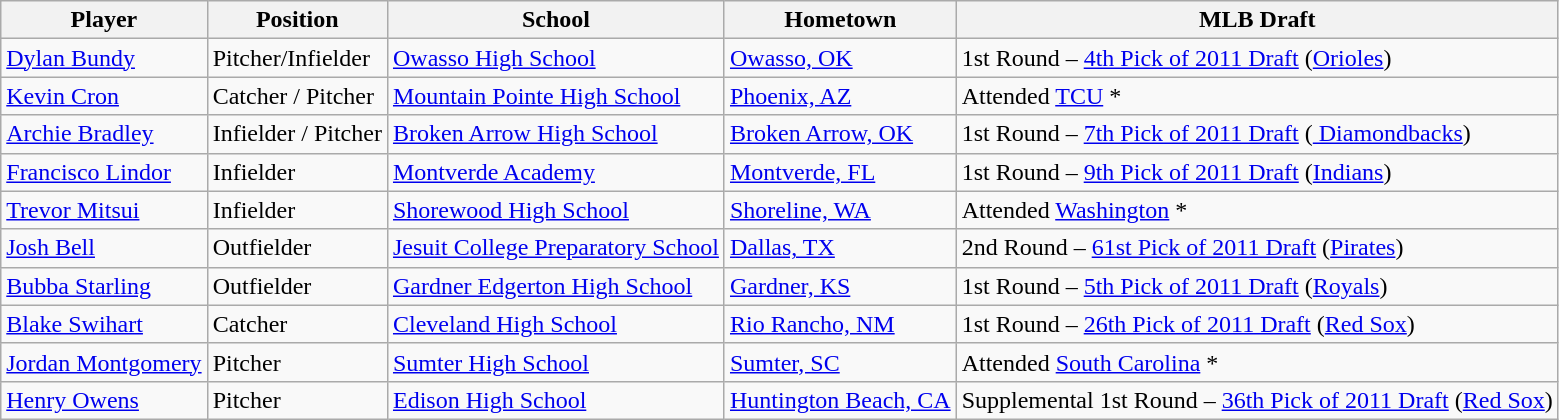<table class="wikitable">
<tr>
<th>Player</th>
<th>Position</th>
<th>School</th>
<th>Hometown</th>
<th>MLB Draft</th>
</tr>
<tr>
<td><a href='#'>Dylan Bundy</a></td>
<td>Pitcher/Infielder</td>
<td><a href='#'>Owasso High School</a></td>
<td><a href='#'>Owasso, OK</a></td>
<td>1st Round – <a href='#'>4th Pick of 2011 Draft</a> (<a href='#'>Orioles</a>)</td>
</tr>
<tr>
<td><a href='#'>Kevin Cron</a></td>
<td>Catcher / Pitcher</td>
<td><a href='#'>Mountain Pointe High School</a></td>
<td><a href='#'>Phoenix, AZ</a></td>
<td>Attended <a href='#'>TCU</a> *</td>
</tr>
<tr>
<td><a href='#'>Archie Bradley</a></td>
<td>Infielder / Pitcher</td>
<td><a href='#'>Broken Arrow High School</a></td>
<td><a href='#'>Broken Arrow, OK</a></td>
<td>1st Round – <a href='#'>7th Pick of 2011 Draft</a> (<a href='#'>
Diamondbacks</a>)</td>
</tr>
<tr>
<td><a href='#'>Francisco Lindor</a></td>
<td>Infielder</td>
<td><a href='#'>Montverde Academy</a></td>
<td><a href='#'>Montverde, FL</a></td>
<td>1st Round – <a href='#'>9th Pick of 2011 Draft</a> (<a href='#'>Indians</a>)</td>
</tr>
<tr>
<td><a href='#'>Trevor Mitsui</a></td>
<td>Infielder</td>
<td><a href='#'>Shorewood High School</a></td>
<td><a href='#'>Shoreline, WA</a></td>
<td>Attended <a href='#'>Washington</a> *</td>
</tr>
<tr>
<td><a href='#'>Josh Bell</a></td>
<td>Outfielder</td>
<td><a href='#'>Jesuit College Preparatory School</a></td>
<td><a href='#'>Dallas, TX</a></td>
<td>2nd Round – <a href='#'>61st Pick of 2011 Draft</a> (<a href='#'>Pirates</a>)</td>
</tr>
<tr>
<td><a href='#'>Bubba Starling</a></td>
<td>Outfielder</td>
<td><a href='#'>Gardner Edgerton High School</a></td>
<td><a href='#'>Gardner, KS</a></td>
<td>1st Round – <a href='#'>5th Pick of 2011 Draft</a> (<a href='#'>Royals</a>)</td>
</tr>
<tr>
<td><a href='#'>Blake Swihart</a></td>
<td>Catcher</td>
<td><a href='#'>Cleveland High School</a></td>
<td><a href='#'>Rio Rancho, NM</a></td>
<td>1st Round – <a href='#'>26th Pick of 2011 Draft</a> (<a href='#'>Red Sox</a>)</td>
</tr>
<tr>
<td><a href='#'>Jordan Montgomery</a></td>
<td>Pitcher</td>
<td><a href='#'>Sumter High School</a></td>
<td><a href='#'>Sumter, SC</a></td>
<td>Attended <a href='#'>South Carolina</a> *</td>
</tr>
<tr>
<td><a href='#'>Henry Owens</a></td>
<td>Pitcher</td>
<td><a href='#'>Edison High School</a></td>
<td><a href='#'>Huntington Beach, CA</a></td>
<td>Supplemental 1st Round – <a href='#'>36th Pick of 2011 Draft</a> (<a href='#'>Red Sox</a>)</td>
</tr>
</table>
